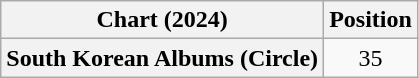<table class="wikitable plainrowheaders" style="text-align:center">
<tr>
<th scope="col">Chart (2024)</th>
<th scope="col">Position</th>
</tr>
<tr>
<th scope="row">South Korean Albums (Circle)</th>
<td>35</td>
</tr>
</table>
